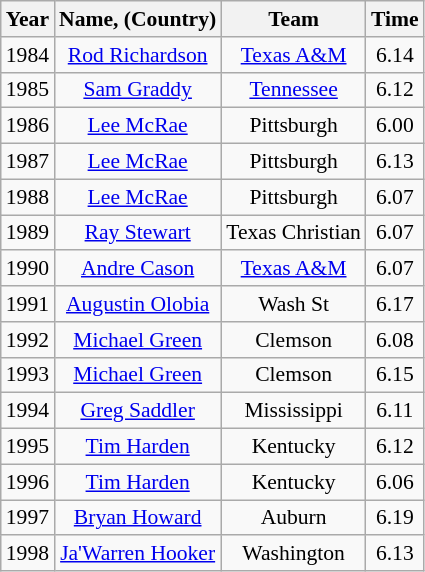<table class="wikitable sortable" style="font-size:90%; text-align: center;">
<tr>
<th>Year</th>
<th>Name, (Country)</th>
<th>Team</th>
<th>Time</th>
</tr>
<tr>
<td>1984</td>
<td><a href='#'>Rod Richardson</a></td>
<td><a href='#'>Texas A&M</a></td>
<td>6.14</td>
</tr>
<tr>
<td>1985</td>
<td><a href='#'>Sam Graddy</a></td>
<td><a href='#'>Tennessee</a></td>
<td>6.12</td>
</tr>
<tr>
<td>1986</td>
<td><a href='#'>Lee McRae</a></td>
<td>Pittsburgh</td>
<td>6.00</td>
</tr>
<tr>
<td>1987</td>
<td><a href='#'>Lee McRae</a></td>
<td>Pittsburgh</td>
<td>6.13</td>
</tr>
<tr>
<td>1988</td>
<td><a href='#'>Lee McRae</a></td>
<td>Pittsburgh</td>
<td>6.07</td>
</tr>
<tr>
<td>1989</td>
<td><a href='#'>Ray Stewart</a> </td>
<td>Texas Christian</td>
<td>6.07</td>
</tr>
<tr>
<td>1990</td>
<td><a href='#'>Andre Cason</a></td>
<td><a href='#'>Texas A&M</a></td>
<td>6.07</td>
</tr>
<tr>
<td>1991</td>
<td><a href='#'>Augustin Olobia</a> </td>
<td>Wash St</td>
<td>6.17</td>
</tr>
<tr>
<td>1992</td>
<td><a href='#'>Michael Green</a> </td>
<td>Clemson</td>
<td>6.08</td>
</tr>
<tr>
<td>1993</td>
<td><a href='#'>Michael Green</a> </td>
<td>Clemson</td>
<td>6.15</td>
</tr>
<tr>
<td>1994</td>
<td><a href='#'>Greg Saddler</a></td>
<td>Mississippi</td>
<td>6.11</td>
</tr>
<tr>
<td>1995</td>
<td><a href='#'>Tim Harden</a></td>
<td>Kentucky</td>
<td>6.12</td>
</tr>
<tr>
<td>1996</td>
<td><a href='#'>Tim Harden</a></td>
<td>Kentucky</td>
<td>6.06</td>
</tr>
<tr>
<td>1997</td>
<td><a href='#'>Bryan Howard</a></td>
<td>Auburn</td>
<td>6.19</td>
</tr>
<tr>
<td>1998</td>
<td><a href='#'>Ja'Warren Hooker</a></td>
<td>Washington</td>
<td>6.13</td>
</tr>
</table>
